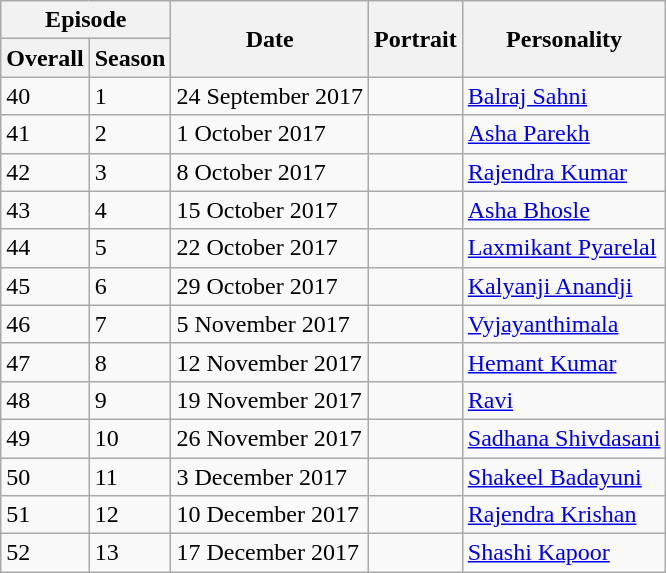<table class="wikitable">
<tr>
<th colspan="2" scope="col">Episode</th>
<th scope="col" rowspan="2">Date</th>
<th scope="col" rowspan="2">Portrait</th>
<th scope="col" rowspan="2">Personality</th>
</tr>
<tr>
<th scope="col">Overall</th>
<th scope="col">Season</th>
</tr>
<tr>
<td>40</td>
<td>1</td>
<td>24 September 2017</td>
<td></td>
<td><a href='#'>Balraj Sahni</a></td>
</tr>
<tr>
<td>41</td>
<td>2</td>
<td>1 October 2017</td>
<td></td>
<td><a href='#'>Asha Parekh</a></td>
</tr>
<tr>
<td>42</td>
<td>3</td>
<td>8 October 2017</td>
<td></td>
<td><a href='#'>Rajendra Kumar</a></td>
</tr>
<tr>
<td>43</td>
<td>4</td>
<td>15 October 2017</td>
<td></td>
<td><a href='#'>Asha Bhosle</a></td>
</tr>
<tr>
<td>44</td>
<td>5</td>
<td>22 October 2017</td>
<td></td>
<td><a href='#'>Laxmikant Pyarelal</a></td>
</tr>
<tr>
<td>45</td>
<td>6</td>
<td>29 October 2017</td>
<td></td>
<td><a href='#'>Kalyanji Anandji</a></td>
</tr>
<tr>
<td>46</td>
<td>7</td>
<td>5 November 2017</td>
<td></td>
<td><a href='#'>Vyjayanthimala</a></td>
</tr>
<tr>
<td>47</td>
<td>8</td>
<td>12 November 2017</td>
<td></td>
<td><a href='#'>Hemant Kumar</a></td>
</tr>
<tr>
<td>48</td>
<td>9</td>
<td>19 November 2017</td>
<td></td>
<td><a href='#'>Ravi</a></td>
</tr>
<tr>
<td>49</td>
<td>10</td>
<td>26 November 2017</td>
<td></td>
<td><a href='#'>Sadhana Shivdasani</a></td>
</tr>
<tr>
<td>50</td>
<td>11</td>
<td>3 December 2017</td>
<td></td>
<td><a href='#'>Shakeel Badayuni</a></td>
</tr>
<tr>
<td>51</td>
<td>12</td>
<td>10 December 2017</td>
<td></td>
<td><a href='#'>Rajendra Krishan</a></td>
</tr>
<tr>
<td>52</td>
<td>13</td>
<td>17 December 2017</td>
<td></td>
<td><a href='#'>Shashi Kapoor</a></td>
</tr>
</table>
